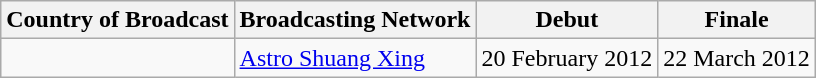<table class="wikitable">
<tr>
<th>Country of Broadcast</th>
<th>Broadcasting Network</th>
<th>Debut</th>
<th>Finale</th>
</tr>
<tr>
<td></td>
<td><a href='#'>Astro Shuang Xing</a></td>
<td>20 February 2012</td>
<td>22 March 2012</td>
</tr>
</table>
